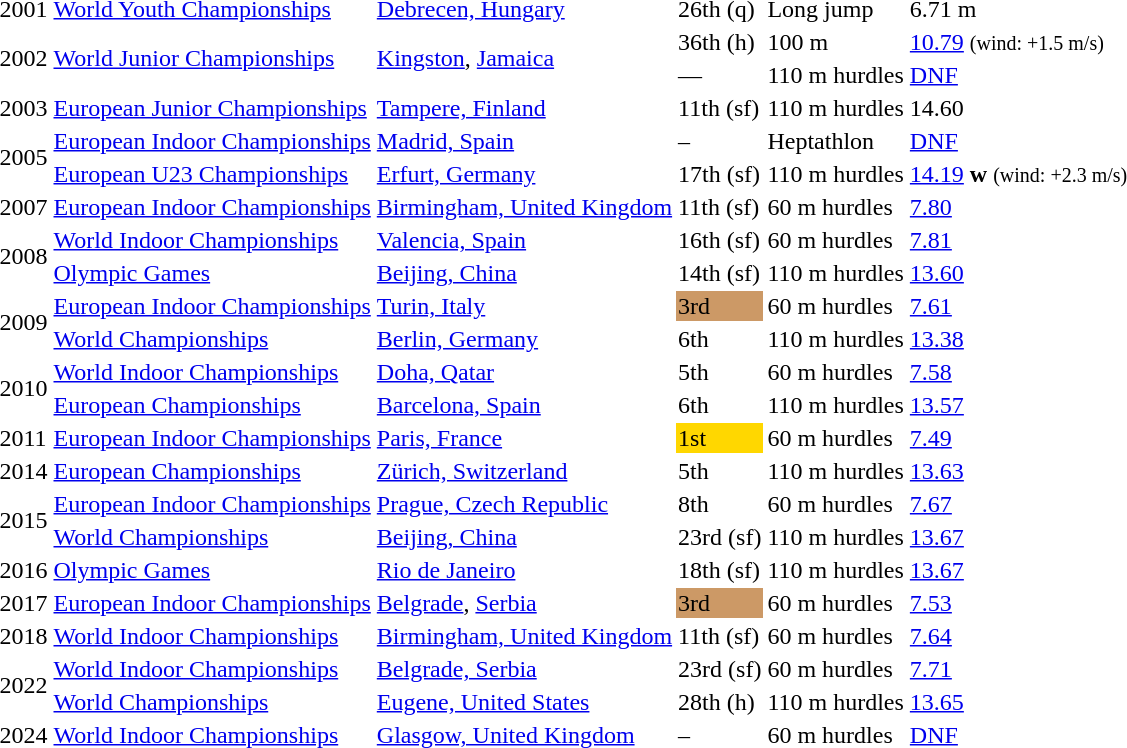<table>
<tr>
<td>2001</td>
<td><a href='#'>World Youth Championships</a></td>
<td><a href='#'>Debrecen, Hungary</a></td>
<td>26th (q)</td>
<td>Long jump</td>
<td>6.71 m</td>
</tr>
<tr>
<td rowspan=2>2002</td>
<td rowspan=2><a href='#'>World Junior Championships</a></td>
<td rowspan=2><a href='#'>Kingston</a>, <a href='#'>Jamaica</a></td>
<td>36th (h)</td>
<td>100 m</td>
<td><a href='#'>10.79</a> <small>(wind: +1.5 m/s)</small></td>
</tr>
<tr>
<td>—</td>
<td>110 m hurdles</td>
<td><a href='#'>DNF</a></td>
</tr>
<tr>
<td>2003</td>
<td><a href='#'>European Junior Championships</a></td>
<td><a href='#'>Tampere, Finland</a></td>
<td>11th (sf)</td>
<td>110 m hurdles</td>
<td>14.60</td>
</tr>
<tr>
<td rowspan=2>2005</td>
<td><a href='#'>European Indoor Championships</a></td>
<td><a href='#'>Madrid, Spain</a></td>
<td>–</td>
<td>Heptathlon</td>
<td><a href='#'>DNF</a></td>
</tr>
<tr>
<td><a href='#'>European U23 Championships</a></td>
<td><a href='#'>Erfurt, Germany</a></td>
<td>17th (sf)</td>
<td>110 m hurdles</td>
<td><a href='#'>14.19</a> <strong>w</strong> <small>(wind: +2.3 m/s)</small></td>
</tr>
<tr>
<td>2007</td>
<td><a href='#'>European Indoor Championships</a></td>
<td><a href='#'>Birmingham, United Kingdom</a></td>
<td>11th (sf)</td>
<td>60 m hurdles</td>
<td><a href='#'>7.80</a></td>
</tr>
<tr>
<td rowspan=2>2008</td>
<td><a href='#'>World Indoor Championships</a></td>
<td><a href='#'>Valencia, Spain</a></td>
<td>16th (sf)</td>
<td>60 m hurdles</td>
<td><a href='#'>7.81</a></td>
</tr>
<tr>
<td><a href='#'>Olympic Games</a></td>
<td><a href='#'>Beijing, China</a></td>
<td>14th (sf)</td>
<td>110 m hurdles</td>
<td><a href='#'>13.60</a></td>
</tr>
<tr>
<td rowspan=2>2009</td>
<td><a href='#'>European Indoor Championships</a></td>
<td><a href='#'>Turin, Italy</a></td>
<td bgcolor=cc9966>3rd</td>
<td>60 m hurdles</td>
<td><a href='#'>7.61</a></td>
</tr>
<tr>
<td><a href='#'>World Championships</a></td>
<td><a href='#'>Berlin, Germany</a></td>
<td>6th</td>
<td>110 m hurdles</td>
<td><a href='#'>13.38</a></td>
</tr>
<tr>
<td rowspan=2>2010</td>
<td><a href='#'>World Indoor Championships</a></td>
<td><a href='#'>Doha, Qatar</a></td>
<td>5th</td>
<td>60 m hurdles</td>
<td><a href='#'>7.58</a></td>
</tr>
<tr>
<td><a href='#'>European Championships</a></td>
<td><a href='#'>Barcelona, Spain</a></td>
<td>6th</td>
<td>110 m hurdles</td>
<td><a href='#'>13.57</a></td>
</tr>
<tr>
<td>2011</td>
<td><a href='#'>European Indoor Championships</a></td>
<td><a href='#'>Paris, France</a></td>
<td bgcolor=gold>1st</td>
<td>60 m hurdles</td>
<td><a href='#'>7.49</a></td>
</tr>
<tr>
<td>2014</td>
<td><a href='#'>European Championships</a></td>
<td><a href='#'>Zürich, Switzerland</a></td>
<td>5th</td>
<td>110 m hurdles</td>
<td><a href='#'>13.63</a></td>
</tr>
<tr>
<td rowspan=2>2015</td>
<td><a href='#'>European Indoor Championships</a></td>
<td><a href='#'>Prague, Czech Republic</a></td>
<td>8th</td>
<td>60 m hurdles</td>
<td><a href='#'>7.67</a></td>
</tr>
<tr>
<td><a href='#'>World Championships</a></td>
<td><a href='#'>Beijing, China</a></td>
<td>23rd (sf)</td>
<td>110 m hurdles</td>
<td><a href='#'>13.67</a></td>
</tr>
<tr>
<td>2016</td>
<td><a href='#'>Olympic Games</a></td>
<td><a href='#'>Rio de Janeiro</a></td>
<td>18th (sf)</td>
<td>110 m hurdles</td>
<td><a href='#'>13.67</a></td>
</tr>
<tr>
<td>2017</td>
<td><a href='#'>European Indoor Championships</a></td>
<td><a href='#'>Belgrade</a>, <a href='#'>Serbia</a></td>
<td bgcolor=cc9966>3rd</td>
<td>60 m hurdles</td>
<td><a href='#'>7.53</a></td>
</tr>
<tr>
<td>2018</td>
<td><a href='#'>World Indoor Championships</a></td>
<td><a href='#'>Birmingham, United Kingdom</a></td>
<td>11th (sf)</td>
<td>60 m hurdles</td>
<td><a href='#'>7.64</a></td>
</tr>
<tr>
<td rowspan=2>2022</td>
<td><a href='#'>World Indoor Championships</a></td>
<td><a href='#'>Belgrade, Serbia</a></td>
<td>23rd (sf)</td>
<td>60 m hurdles</td>
<td><a href='#'>7.71</a></td>
</tr>
<tr>
<td><a href='#'>World Championships</a></td>
<td><a href='#'>Eugene, United States</a></td>
<td>28th (h)</td>
<td>110 m hurdles</td>
<td><a href='#'>13.65</a></td>
</tr>
<tr>
<td>2024</td>
<td><a href='#'>World Indoor Championships</a></td>
<td><a href='#'>Glasgow, United Kingdom</a></td>
<td>–</td>
<td>60 m hurdles</td>
<td><a href='#'>DNF</a></td>
</tr>
</table>
